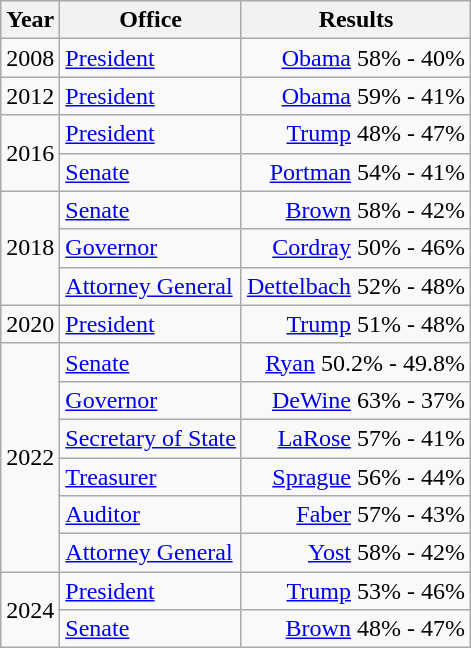<table class=wikitable>
<tr>
<th>Year</th>
<th>Office</th>
<th>Results</th>
</tr>
<tr>
<td>2008</td>
<td><a href='#'>President</a></td>
<td align="right" ><a href='#'>Obama</a> 58% - 40%</td>
</tr>
<tr>
<td>2012</td>
<td><a href='#'>President</a></td>
<td align="right" ><a href='#'>Obama</a> 59% - 41%</td>
</tr>
<tr>
<td rowspan=2>2016</td>
<td><a href='#'>President</a></td>
<td align="right" ><a href='#'>Trump</a> 48% - 47%</td>
</tr>
<tr>
<td><a href='#'>Senate</a></td>
<td align="right" ><a href='#'>Portman</a> 54% - 41%</td>
</tr>
<tr>
<td rowspan=3>2018</td>
<td><a href='#'>Senate</a></td>
<td align="right" ><a href='#'>Brown</a> 58% - 42%</td>
</tr>
<tr>
<td><a href='#'>Governor</a></td>
<td align="right" ><a href='#'>Cordray</a> 50% - 46%</td>
</tr>
<tr>
<td><a href='#'>Attorney General</a></td>
<td align="right" ><a href='#'>Dettelbach</a> 52% - 48%</td>
</tr>
<tr>
<td>2020</td>
<td><a href='#'>President</a></td>
<td align="right" ><a href='#'>Trump</a> 51% - 48%</td>
</tr>
<tr>
<td rowspan=6>2022</td>
<td><a href='#'>Senate</a></td>
<td align="right" ><a href='#'>Ryan</a> 50.2% - 49.8%</td>
</tr>
<tr>
<td><a href='#'>Governor</a></td>
<td align="right" ><a href='#'>DeWine</a> 63% - 37%</td>
</tr>
<tr>
<td><a href='#'>Secretary of State</a></td>
<td align="right" ><a href='#'>LaRose</a> 57% - 41%</td>
</tr>
<tr>
<td><a href='#'>Treasurer</a></td>
<td align="right" ><a href='#'>Sprague</a> 56% - 44%</td>
</tr>
<tr>
<td><a href='#'>Auditor</a></td>
<td align="right" ><a href='#'>Faber</a> 57% - 43%</td>
</tr>
<tr>
<td><a href='#'>Attorney General</a></td>
<td align="right" ><a href='#'>Yost</a> 58% - 42%</td>
</tr>
<tr>
<td rowspan=2>2024</td>
<td><a href='#'>President</a></td>
<td align="right" ><a href='#'>Trump</a> 53% - 46%</td>
</tr>
<tr>
<td><a href='#'>Senate</a></td>
<td align="right" ><a href='#'>Brown</a> 48% - 47%</td>
</tr>
</table>
